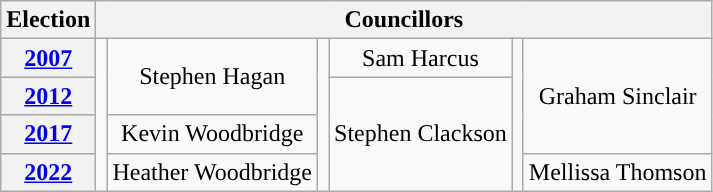<table class="wikitable" style="text-align:center">
<tr>
<th>Election</th>
<th colspan=8>Councillors</th>
</tr>
<tr>
<th><a href='#'>2007</a></th>
<td rowspan=4; style="background-color: "></td>
<td rowspan=2>Stephen Hagan</td>
<td rowspan=4; style="background-color: "></td>
<td rowspan=1>Sam Harcus</td>
<td rowspan=4; style="background-color: "></td>
<td rowspan=3>Graham Sinclair</td>
</tr>
<tr>
<th><a href='#'>2012</a></th>
<td rowspan=3>Stephen Clackson</td>
</tr>
<tr>
<th><a href='#'>2017</a></th>
<td rowspan=1>Kevin Woodbridge</td>
</tr>
<tr>
<th><a href='#'>2022</a></th>
<td>Heather Woodbridge</td>
<td>Mellissa Thomson</td>
</tr>
</table>
